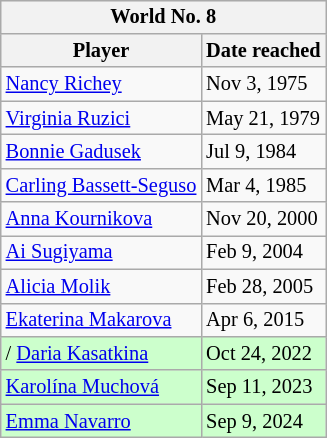<table class="wikitable nowrap" style="display:inline-table; font-size:85%">
<tr>
<th colspan="2">World No. 8</th>
</tr>
<tr>
<th>Player</th>
<th>Date reached</th>
</tr>
<tr>
<td> <a href='#'>Nancy Richey</a></td>
<td>Nov 3, 1975</td>
</tr>
<tr>
<td> <a href='#'>Virginia Ruzici</a></td>
<td>May 21, 1979</td>
</tr>
<tr>
<td> <a href='#'>Bonnie Gadusek</a></td>
<td>Jul 9, 1984</td>
</tr>
<tr>
<td> <a href='#'>Carling Bassett-Seguso</a></td>
<td>Mar 4, 1985</td>
</tr>
<tr>
<td> <a href='#'>Anna Kournikova</a></td>
<td>Nov 20, 2000</td>
</tr>
<tr>
<td> <a href='#'>Ai Sugiyama</a></td>
<td>Feb 9, 2004</td>
</tr>
<tr>
<td> <a href='#'>Alicia Molik</a></td>
<td>Feb 28, 2005</td>
</tr>
<tr>
<td> <a href='#'>Ekaterina Makarova</a></td>
<td>Apr 6, 2015</td>
</tr>
<tr bgcolor=ccffcc>
<td>/ <a href='#'>Daria Kasatkina</a></td>
<td>Oct 24, 2022</td>
</tr>
<tr bgcolor=ccffcc>
<td> <a href='#'>Karolína Muchová</a></td>
<td>Sep 11, 2023</td>
</tr>
<tr bgcolor=ccffcc>
<td> <a href='#'>Emma Navarro</a></td>
<td>Sep 9, 2024</td>
</tr>
</table>
